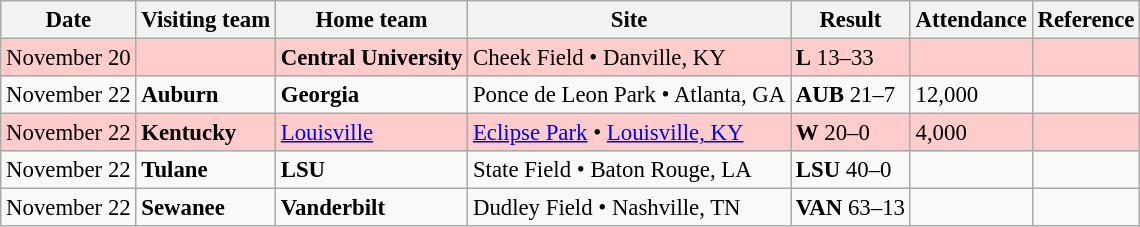<table class="wikitable" style="font-size:95%;">
<tr>
<th>Date</th>
<th>Visiting team</th>
<th>Home team</th>
<th>Site</th>
<th>Result</th>
<th>Attendance</th>
<th class="unsortable">Reference</th>
</tr>
<tr bgcolor=ffcccc>
<td>November 20</td>
<td></td>
<td><strong>Central University</strong></td>
<td>Cheek Field • Danville, KY</td>
<td><strong>L</strong> 13–33</td>
<td></td>
<td></td>
</tr>
<tr bgcolor=>
<td>November 22</td>
<td><strong>Auburn</strong></td>
<td><strong>Georgia</strong></td>
<td>Ponce de Leon Park • Atlanta, GA</td>
<td><strong>AUB</strong> 21–7</td>
<td>12,000</td>
<td></td>
</tr>
<tr bgcolor=ffcccc>
<td>November 22</td>
<td><strong>Kentucky</strong></td>
<td><a href='#'>Louisville</a></td>
<td><a href='#'>Eclipse Park</a> • <a href='#'>Louisville, KY</a></td>
<td><strong>W</strong> 20–0</td>
<td>4,000</td>
<td></td>
</tr>
<tr bgcolor=>
<td>November 22</td>
<td><strong>Tulane</strong></td>
<td><strong>LSU</strong></td>
<td>State Field • Baton Rouge, LA</td>
<td><strong>LSU</strong> 40–0</td>
<td></td>
<td></td>
</tr>
<tr bgcolor=>
<td>November 22</td>
<td><strong>Sewanee</strong></td>
<td><strong>Vanderbilt</strong></td>
<td>Dudley Field • Nashville, TN</td>
<td><strong>VAN</strong> 63–13</td>
<td></td>
<td></td>
</tr>
</table>
